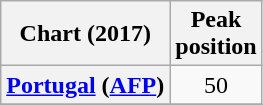<table class="wikitable sortable plainrowheaders" style="text-align:center">
<tr>
<th scope="col">Chart (2017)</th>
<th scope="col">Peak<br>position</th>
</tr>
<tr>
<th scope="row"><a href='#'>Portugal</a> (<a href='#'>AFP</a>)</th>
<td>50</td>
</tr>
<tr>
</tr>
</table>
